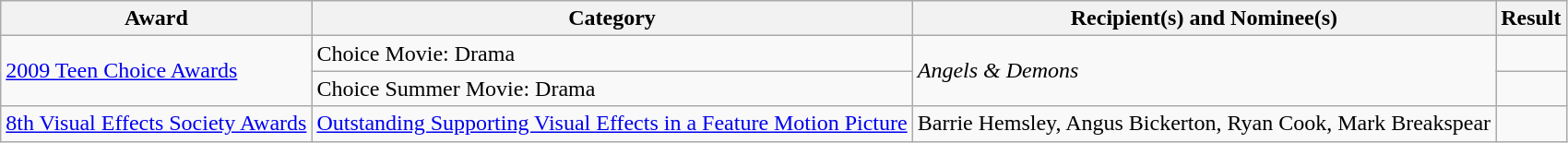<table class="wikitable plainrowheaders sortable">
<tr>
<th>Award</th>
<th>Category</th>
<th>Recipient(s) and Nominee(s)</th>
<th>Result</th>
</tr>
<tr>
<td rowspan="2"><a href='#'>2009 Teen Choice Awards</a></td>
<td>Choice Movie: Drama</td>
<td rowspan="2"><em>Angels & Demons</em></td>
<td></td>
</tr>
<tr>
<td>Choice Summer Movie: Drama</td>
<td></td>
</tr>
<tr>
<td><a href='#'>8th Visual Effects Society Awards</a></td>
<td><a href='#'>Outstanding Supporting Visual Effects in a Feature Motion Picture</a></td>
<td>Barrie Hemsley, Angus Bickerton, Ryan Cook, Mark Breakspear</td>
<td></td>
</tr>
</table>
